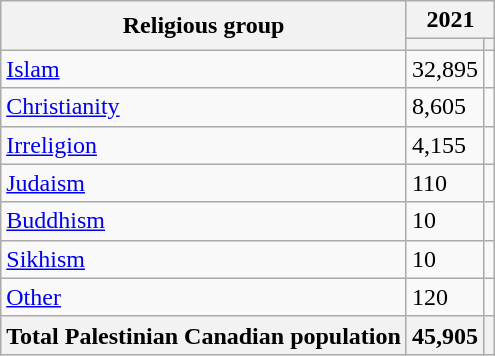<table class="wikitable sortable">
<tr>
<th rowspan="2">Religious group</th>
<th colspan="2">2021</th>
</tr>
<tr>
<th><a href='#'></a></th>
<th></th>
</tr>
<tr>
<td><a href='#'>Islam</a></td>
<td>32,895</td>
<td></td>
</tr>
<tr>
<td><a href='#'>Christianity</a></td>
<td>8,605</td>
<td></td>
</tr>
<tr>
<td><a href='#'>Irreligion</a></td>
<td>4,155</td>
<td></td>
</tr>
<tr>
<td><a href='#'>Judaism</a></td>
<td>110</td>
<td></td>
</tr>
<tr>
<td><a href='#'>Buddhism</a></td>
<td>10</td>
<td></td>
</tr>
<tr>
<td><a href='#'>Sikhism</a></td>
<td>10</td>
<td></td>
</tr>
<tr>
<td><a href='#'>Other</a></td>
<td>120</td>
<td></td>
</tr>
<tr>
<th>Total Palestinian Canadian population</th>
<th>45,905</th>
<th></th>
</tr>
</table>
